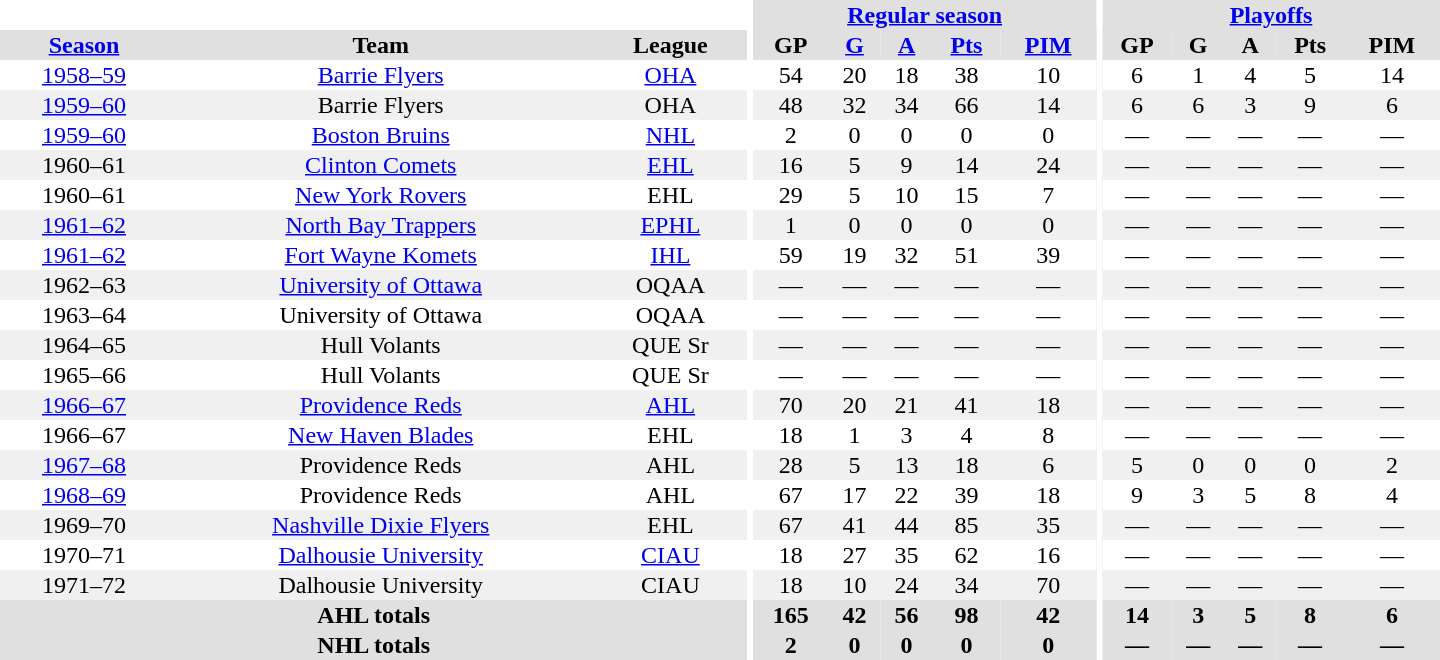<table border="0" cellpadding="1" cellspacing="0" style="text-align:center; width:60em">
<tr bgcolor="#e0e0e0">
<th colspan="3" bgcolor="#ffffff"></th>
<th rowspan="100" bgcolor="#ffffff"></th>
<th colspan="5"><a href='#'>Regular season</a></th>
<th rowspan="100" bgcolor="#ffffff"></th>
<th colspan="5"><a href='#'>Playoffs</a></th>
</tr>
<tr bgcolor="#e0e0e0">
<th><a href='#'>Season</a></th>
<th>Team</th>
<th>League</th>
<th>GP</th>
<th><a href='#'>G</a></th>
<th><a href='#'>A</a></th>
<th><a href='#'>Pts</a></th>
<th><a href='#'>PIM</a></th>
<th>GP</th>
<th>G</th>
<th>A</th>
<th>Pts</th>
<th>PIM</th>
</tr>
<tr>
<td><a href='#'>1958–59</a></td>
<td><a href='#'>Barrie Flyers</a></td>
<td><a href='#'>OHA</a></td>
<td>54</td>
<td>20</td>
<td>18</td>
<td>38</td>
<td>10</td>
<td>6</td>
<td>1</td>
<td>4</td>
<td>5</td>
<td>14</td>
</tr>
<tr bgcolor="#f0f0f0">
<td><a href='#'>1959–60</a></td>
<td>Barrie Flyers</td>
<td>OHA</td>
<td>48</td>
<td>32</td>
<td>34</td>
<td>66</td>
<td>14</td>
<td>6</td>
<td>6</td>
<td>3</td>
<td>9</td>
<td>6</td>
</tr>
<tr>
<td><a href='#'>1959–60</a></td>
<td><a href='#'>Boston Bruins</a></td>
<td><a href='#'>NHL</a></td>
<td>2</td>
<td>0</td>
<td>0</td>
<td>0</td>
<td>0</td>
<td>—</td>
<td>—</td>
<td>—</td>
<td>—</td>
<td>—</td>
</tr>
<tr bgcolor="#f0f0f0">
<td>1960–61</td>
<td><a href='#'>Clinton Comets</a></td>
<td><a href='#'>EHL</a></td>
<td>16</td>
<td>5</td>
<td>9</td>
<td>14</td>
<td>24</td>
<td>—</td>
<td>—</td>
<td>—</td>
<td>—</td>
<td>—</td>
</tr>
<tr>
<td>1960–61</td>
<td><a href='#'>New York Rovers</a></td>
<td>EHL</td>
<td>29</td>
<td>5</td>
<td>10</td>
<td>15</td>
<td>7</td>
<td>—</td>
<td>—</td>
<td>—</td>
<td>—</td>
<td>—</td>
</tr>
<tr bgcolor="#f0f0f0">
<td><a href='#'>1961–62</a></td>
<td><a href='#'>North Bay Trappers</a></td>
<td><a href='#'>EPHL</a></td>
<td>1</td>
<td>0</td>
<td>0</td>
<td>0</td>
<td>0</td>
<td>—</td>
<td>—</td>
<td>—</td>
<td>—</td>
<td>—</td>
</tr>
<tr>
<td><a href='#'>1961–62</a></td>
<td><a href='#'>Fort Wayne Komets</a></td>
<td><a href='#'>IHL</a></td>
<td>59</td>
<td>19</td>
<td>32</td>
<td>51</td>
<td>39</td>
<td>—</td>
<td>—</td>
<td>—</td>
<td>—</td>
<td>—</td>
</tr>
<tr bgcolor="#f0f0f0">
<td>1962–63</td>
<td><a href='#'>University of Ottawa</a></td>
<td>OQAA</td>
<td>—</td>
<td>—</td>
<td>—</td>
<td>—</td>
<td>—</td>
<td>—</td>
<td>—</td>
<td>—</td>
<td>—</td>
<td>—</td>
</tr>
<tr>
<td>1963–64</td>
<td>University of Ottawa</td>
<td>OQAA</td>
<td>—</td>
<td>—</td>
<td>—</td>
<td>—</td>
<td>—</td>
<td>—</td>
<td>—</td>
<td>—</td>
<td>—</td>
<td>—</td>
</tr>
<tr bgcolor="#f0f0f0">
<td>1964–65</td>
<td>Hull Volants</td>
<td>QUE Sr</td>
<td>—</td>
<td>—</td>
<td>—</td>
<td>—</td>
<td>—</td>
<td>—</td>
<td>—</td>
<td>—</td>
<td>—</td>
<td>—</td>
</tr>
<tr>
<td>1965–66</td>
<td>Hull Volants</td>
<td>QUE Sr</td>
<td>—</td>
<td>—</td>
<td>—</td>
<td>—</td>
<td>—</td>
<td>—</td>
<td>—</td>
<td>—</td>
<td>—</td>
<td>—</td>
</tr>
<tr bgcolor="#f0f0f0">
<td><a href='#'>1966–67</a></td>
<td><a href='#'>Providence Reds</a></td>
<td><a href='#'>AHL</a></td>
<td>70</td>
<td>20</td>
<td>21</td>
<td>41</td>
<td>18</td>
<td>—</td>
<td>—</td>
<td>—</td>
<td>—</td>
<td>—</td>
</tr>
<tr>
<td>1966–67</td>
<td><a href='#'>New Haven Blades</a></td>
<td>EHL</td>
<td>18</td>
<td>1</td>
<td>3</td>
<td>4</td>
<td>8</td>
<td>—</td>
<td>—</td>
<td>—</td>
<td>—</td>
<td>—</td>
</tr>
<tr bgcolor="#f0f0f0">
<td><a href='#'>1967–68</a></td>
<td>Providence Reds</td>
<td>AHL</td>
<td>28</td>
<td>5</td>
<td>13</td>
<td>18</td>
<td>6</td>
<td>5</td>
<td>0</td>
<td>0</td>
<td>0</td>
<td>2</td>
</tr>
<tr>
<td><a href='#'>1968–69</a></td>
<td>Providence Reds</td>
<td>AHL</td>
<td>67</td>
<td>17</td>
<td>22</td>
<td>39</td>
<td>18</td>
<td>9</td>
<td>3</td>
<td>5</td>
<td>8</td>
<td>4</td>
</tr>
<tr bgcolor="#f0f0f0">
<td>1969–70</td>
<td><a href='#'>Nashville Dixie Flyers</a></td>
<td>EHL</td>
<td>67</td>
<td>41</td>
<td>44</td>
<td>85</td>
<td>35</td>
<td>—</td>
<td>—</td>
<td>—</td>
<td>—</td>
<td>—</td>
</tr>
<tr>
<td>1970–71</td>
<td><a href='#'>Dalhousie University</a></td>
<td><a href='#'>CIAU</a></td>
<td>18</td>
<td>27</td>
<td>35</td>
<td>62</td>
<td>16</td>
<td>—</td>
<td>—</td>
<td>—</td>
<td>—</td>
<td>—</td>
</tr>
<tr bgcolor="#f0f0f0">
<td>1971–72</td>
<td>Dalhousie University</td>
<td>CIAU</td>
<td>18</td>
<td>10</td>
<td>24</td>
<td>34</td>
<td>70</td>
<td>—</td>
<td>—</td>
<td>—</td>
<td>—</td>
<td>—</td>
</tr>
<tr bgcolor="#e0e0e0">
<th colspan="3">AHL totals</th>
<th>165</th>
<th>42</th>
<th>56</th>
<th>98</th>
<th>42</th>
<th>14</th>
<th>3</th>
<th>5</th>
<th>8</th>
<th>6</th>
</tr>
<tr bgcolor="#e0e0e0">
<th colspan="3">NHL totals</th>
<th>2</th>
<th>0</th>
<th>0</th>
<th>0</th>
<th>0</th>
<th>—</th>
<th>—</th>
<th>—</th>
<th>—</th>
<th>—</th>
</tr>
</table>
